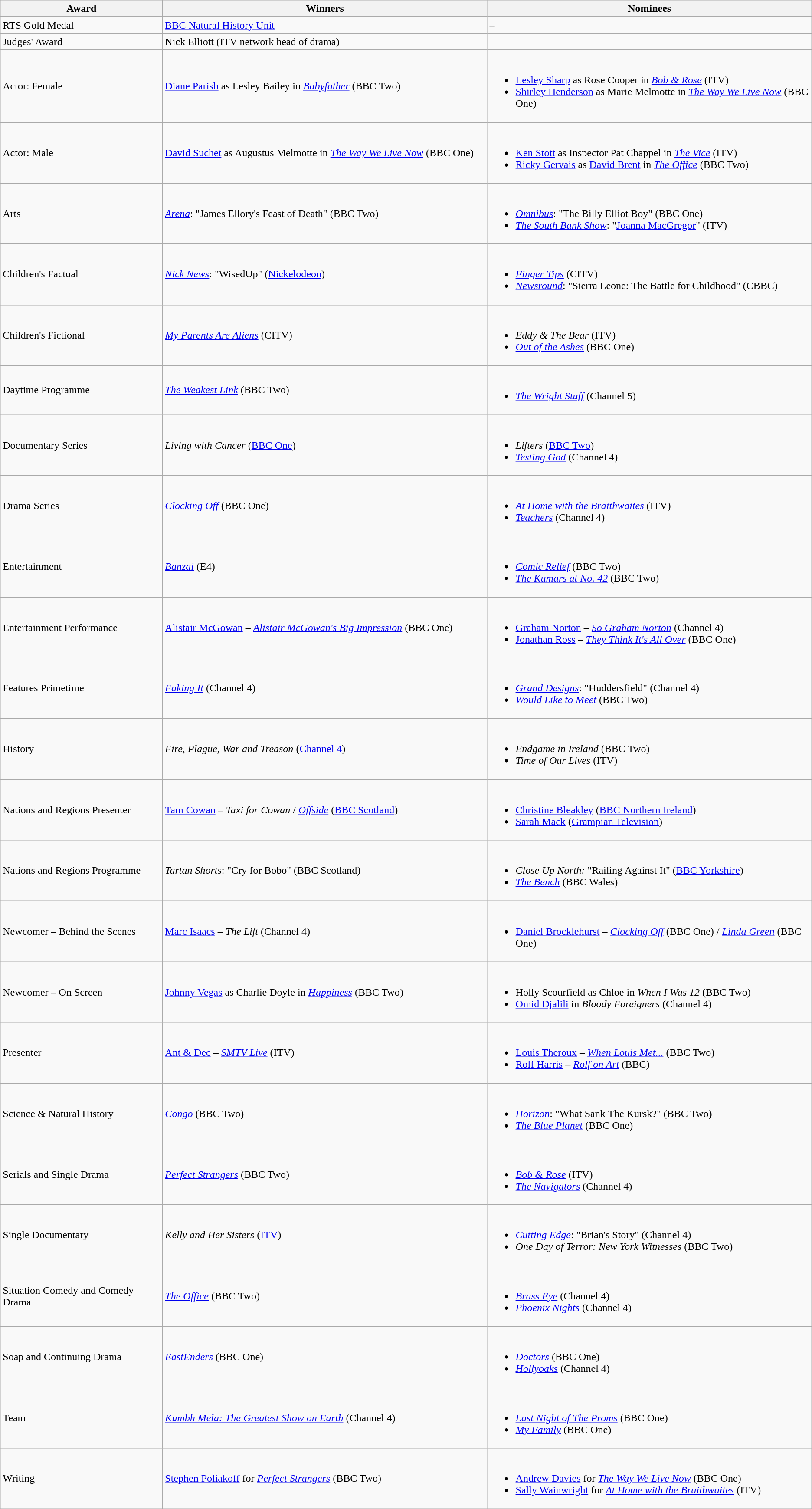<table class="wikitable">
<tr>
<th width="20%">Award</th>
<th width="40%">Winners</th>
<th width="40%">Nominees</th>
</tr>
<tr>
<td>RTS Gold Medal</td>
<td><a href='#'>BBC Natural History Unit</a></td>
<td>–</td>
</tr>
<tr>
<td>Judges' Award</td>
<td>Nick Elliott (ITV network head of drama)</td>
<td>–</td>
</tr>
<tr>
<td>Actor: Female</td>
<td><a href='#'>Diane Parish</a> as Lesley Bailey in <em><a href='#'>Babyfather</a></em> (BBC Two)</td>
<td><br><ul><li><a href='#'>Lesley Sharp</a> as Rose Cooper in <em><a href='#'>Bob & Rose</a></em> (ITV)</li><li><a href='#'>Shirley Henderson</a> as Marie Melmotte in <em><a href='#'>The Way We Live Now</a></em> (BBC One)</li></ul></td>
</tr>
<tr>
<td>Actor: Male</td>
<td><a href='#'>David Suchet</a> as Augustus Melmotte in <em><a href='#'>The Way We Live Now</a></em> (BBC One)</td>
<td><br><ul><li><a href='#'>Ken Stott</a> as Inspector Pat Chappel in <em><a href='#'>The Vice</a></em> (ITV)</li><li><a href='#'>Ricky Gervais</a> as <a href='#'>David Brent</a> in <em><a href='#'>The Office</a></em> (BBC Two)</li></ul></td>
</tr>
<tr>
<td>Arts</td>
<td><em><a href='#'>Arena</a></em>: "James Ellory's Feast of Death" (BBC Two)</td>
<td><br><ul><li><em><a href='#'>Omnibus</a></em>: "The Billy Elliot Boy" (BBC One)</li><li><em><a href='#'>The South Bank Show</a></em>: "<a href='#'>Joanna MacGregor</a>" (ITV)</li></ul></td>
</tr>
<tr>
<td>Children's Factual</td>
<td><em><a href='#'>Nick News</a></em>: "WisedUp" (<a href='#'>Nickelodeon</a>)</td>
<td><br><ul><li><em><a href='#'>Finger Tips</a></em> (CITV)</li><li><em><a href='#'>Newsround</a></em>: "Sierra Leone: The Battle for Childhood" (CBBC)</li></ul></td>
</tr>
<tr>
<td>Children's Fictional</td>
<td><em><a href='#'>My Parents Are Aliens</a></em> (CITV)</td>
<td><br><ul><li><em>Eddy & The Bear</em> (ITV)</li><li><em><a href='#'>Out of the Ashes</a></em> (BBC One)</li></ul></td>
</tr>
<tr>
<td>Daytime Programme</td>
<td><em><a href='#'>The Weakest Link</a></em> (BBC Two)</td>
<td><br><ul><li><em><a href='#'>The Wright Stuff</a></em> (Channel 5)</li></ul></td>
</tr>
<tr>
<td>Documentary Series</td>
<td><em>Living with Cancer</em> (<a href='#'>BBC One</a>)</td>
<td><br><ul><li><em>Lifters</em> (<a href='#'>BBC Two</a>)</li><li><em><a href='#'>Testing God</a></em> (Channel 4)</li></ul></td>
</tr>
<tr>
<td>Drama Series</td>
<td><em><a href='#'>Clocking Off</a></em> (BBC One)</td>
<td><br><ul><li><em><a href='#'>At Home with the Braithwaites</a></em> (ITV)</li><li><em><a href='#'>Teachers</a></em> (Channel 4)</li></ul></td>
</tr>
<tr>
<td>Entertainment</td>
<td><em><a href='#'>Banzai</a></em> (E4)</td>
<td><br><ul><li><em><a href='#'>Comic Relief</a></em> (BBC Two)</li><li><em><a href='#'>The Kumars at No. 42</a></em> (BBC Two)</li></ul></td>
</tr>
<tr>
<td>Entertainment Performance</td>
<td><a href='#'>Alistair McGowan</a> – <em><a href='#'>Alistair McGowan's Big Impression</a></em> (BBC One)</td>
<td><br><ul><li><a href='#'>Graham Norton</a> – <em><a href='#'>So Graham Norton</a></em> (Channel 4)</li><li><a href='#'>Jonathan Ross</a> – <em><a href='#'>They Think It's All Over</a></em> (BBC One)</li></ul></td>
</tr>
<tr>
<td>Features Primetime</td>
<td><em><a href='#'>Faking It</a></em> (Channel 4)</td>
<td><br><ul><li><em><a href='#'>Grand Designs</a></em>: "Huddersfield" (Channel 4)</li><li><em><a href='#'>Would Like to Meet</a></em> (BBC Two)</li></ul></td>
</tr>
<tr>
<td>History</td>
<td><em>Fire, Plague, War and Treason</em> (<a href='#'>Channel 4</a>)</td>
<td><br><ul><li><em>Endgame in Ireland</em> (BBC Two)</li><li><em>Time of Our Lives</em> (ITV)</li></ul></td>
</tr>
<tr>
<td>Nations and Regions Presenter</td>
<td><a href='#'>Tam Cowan</a> – <em>Taxi for Cowan</em> / <em><a href='#'>Offside</a></em> (<a href='#'>BBC Scotland</a>)</td>
<td><br><ul><li><a href='#'>Christine Bleakley</a> (<a href='#'>BBC Northern Ireland</a>)</li><li><a href='#'>Sarah Mack</a> (<a href='#'>Grampian Television</a>)</li></ul></td>
</tr>
<tr>
<td>Nations and Regions Programme</td>
<td><em>Tartan Shorts</em>: "Cry for Bobo" (BBC Scotland)</td>
<td><br><ul><li><em>Close Up North:</em> "Railing Against It" (<a href='#'>BBC Yorkshire</a>)</li><li><em><a href='#'>The Bench</a></em> (BBC Wales)</li></ul></td>
</tr>
<tr>
<td>Newcomer – Behind the Scenes</td>
<td><a href='#'>Marc Isaacs</a> – <em>The Lift</em> (Channel 4)</td>
<td><br><ul><li><a href='#'>Daniel Brocklehurst</a> – <em><a href='#'>Clocking Off</a></em> (BBC One) / <em><a href='#'>Linda Green</a></em> (BBC One)</li></ul></td>
</tr>
<tr>
<td>Newcomer – On Screen</td>
<td><a href='#'>Johnny Vegas</a> as Charlie Doyle in <em><a href='#'>Happiness</a></em> (BBC Two)</td>
<td><br><ul><li>Holly Scourfield as Chloe in <em>When I Was 12</em> (BBC Two)</li><li><a href='#'>Omid Djalili</a> in <em>Bloody Foreigners</em> (Channel 4)</li></ul></td>
</tr>
<tr>
<td>Presenter</td>
<td><a href='#'>Ant & Dec</a> – <em><a href='#'>SMTV Live</a></em> (ITV)</td>
<td><br><ul><li><a href='#'>Louis Theroux</a> – <em><a href='#'>When Louis Met...</a></em> (BBC Two)</li><li><a href='#'>Rolf Harris</a> – <em><a href='#'>Rolf on Art</a></em> (BBC)</li></ul></td>
</tr>
<tr>
<td>Science & Natural History</td>
<td><em><a href='#'>Congo</a></em> (BBC Two)</td>
<td><br><ul><li><em><a href='#'>Horizon</a></em>: "What Sank The Kursk?" (BBC Two)</li><li><em><a href='#'>The Blue Planet</a></em> (BBC One)</li></ul></td>
</tr>
<tr>
<td>Serials and Single Drama</td>
<td><em><a href='#'>Perfect Strangers</a></em> (BBC Two)</td>
<td><br><ul><li><em><a href='#'>Bob & Rose</a></em> (ITV)</li><li><em><a href='#'>The Navigators</a></em> (Channel 4)</li></ul></td>
</tr>
<tr>
<td>Single Documentary</td>
<td><em>Kelly and Her Sisters</em> (<a href='#'>ITV</a>)</td>
<td><br><ul><li><em><a href='#'>Cutting Edge</a></em>: "Brian's Story" (Channel 4)</li><li><em>One Day of Terror: New York Witnesses</em> (BBC Two)</li></ul></td>
</tr>
<tr>
<td>Situation Comedy and Comedy Drama</td>
<td><em><a href='#'>The Office</a></em> (BBC Two)</td>
<td><br><ul><li><em><a href='#'>Brass Eye</a></em> (Channel 4)</li><li><em><a href='#'>Phoenix Nights</a></em> (Channel 4)</li></ul></td>
</tr>
<tr>
<td>Soap and Continuing Drama</td>
<td><em><a href='#'>EastEnders</a></em> (BBC One)</td>
<td><br><ul><li><em><a href='#'>Doctors</a></em> (BBC One)</li><li><em><a href='#'>Hollyoaks</a></em> (Channel 4)</li></ul></td>
</tr>
<tr>
<td>Team</td>
<td><em><a href='#'>Kumbh Mela: The Greatest Show on Earth</a></em> (Channel 4)</td>
<td><br><ul><li><em><a href='#'>Last Night of The Proms</a></em> (BBC One)</li><li><em><a href='#'>My Family</a></em> (BBC One)</li></ul></td>
</tr>
<tr>
<td>Writing</td>
<td><a href='#'>Stephen Poliakoff</a> for <em><a href='#'>Perfect Strangers</a></em> (BBC Two)</td>
<td><br><ul><li><a href='#'>Andrew Davies</a> for <em><a href='#'>The Way We Live Now</a></em> (BBC One)</li><li><a href='#'>Sally Wainwright</a> for <em><a href='#'>At Home with the Braithwaites</a></em> (ITV)</li></ul></td>
</tr>
</table>
